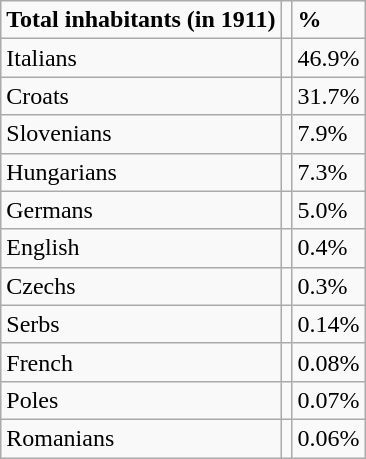<table class="wikitable">
<tr>
<td><strong>Total inhabitants (in 1911)</strong></td>
<td><strong></strong></td>
<td><strong>%</strong></td>
</tr>
<tr>
<td>Italians</td>
<td></td>
<td>46.9%</td>
</tr>
<tr>
<td>Croats</td>
<td></td>
<td>31.7%</td>
</tr>
<tr>
<td>Slovenians</td>
<td></td>
<td>7.9%</td>
</tr>
<tr>
<td>Hungarians</td>
<td></td>
<td>7.3%</td>
</tr>
<tr>
<td>Germans</td>
<td></td>
<td>5.0%</td>
</tr>
<tr>
<td>English</td>
<td></td>
<td>0.4%</td>
</tr>
<tr>
<td>Czechs</td>
<td></td>
<td>0.3%</td>
</tr>
<tr>
<td>Serbs</td>
<td></td>
<td>0.14%</td>
</tr>
<tr>
<td>French</td>
<td></td>
<td>0.08%</td>
</tr>
<tr>
<td>Poles</td>
<td></td>
<td>0.07%</td>
</tr>
<tr>
<td>Romanians</td>
<td></td>
<td>0.06%</td>
</tr>
</table>
